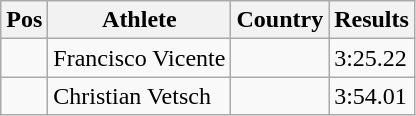<table class="wikitable">
<tr>
<th>Pos</th>
<th>Athlete</th>
<th>Country</th>
<th>Results</th>
</tr>
<tr>
<td align="center"></td>
<td>Francisco Vicente</td>
<td></td>
<td>3:25.22</td>
</tr>
<tr>
<td align="center"></td>
<td>Christian Vetsch</td>
<td></td>
<td>3:54.01</td>
</tr>
</table>
